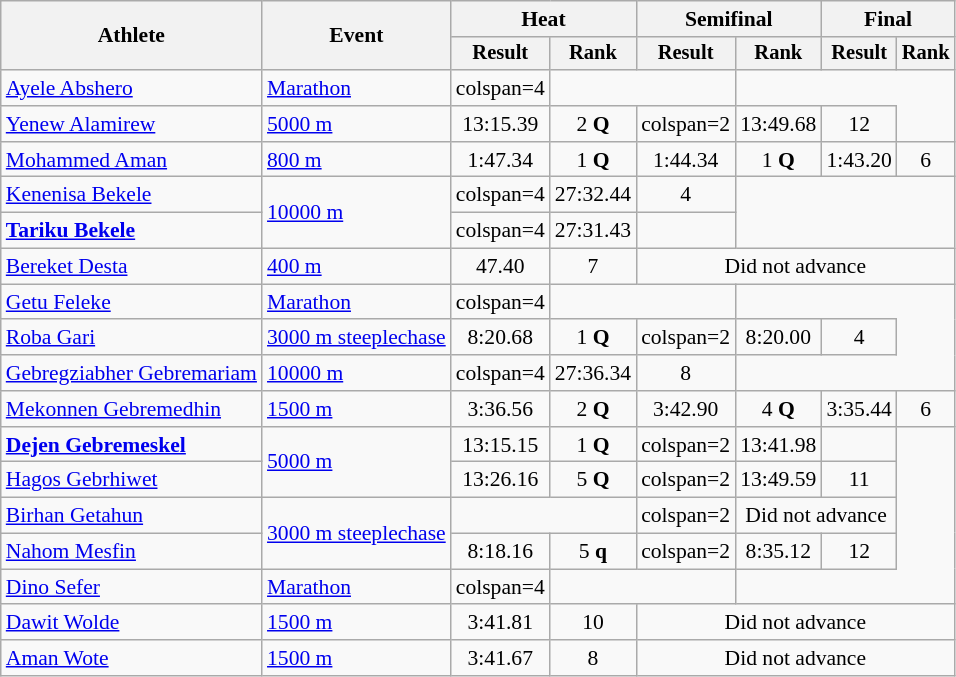<table class="wikitable" style="font-size:90%">
<tr>
<th rowspan="2">Athlete</th>
<th rowspan="2">Event</th>
<th colspan="2">Heat</th>
<th colspan="2">Semifinal</th>
<th colspan="2">Final</th>
</tr>
<tr style="font-size:95%">
<th>Result</th>
<th>Rank</th>
<th>Result</th>
<th>Rank</th>
<th>Result</th>
<th>Rank</th>
</tr>
<tr align=center>
<td align=left><a href='#'>Ayele Abshero</a></td>
<td align=left><a href='#'>Marathon</a></td>
<td>colspan=4 </td>
<td colspan=2></td>
</tr>
<tr align=center>
<td align=left><a href='#'>Yenew Alamirew</a></td>
<td align=left><a href='#'>5000 m</a></td>
<td>13:15.39</td>
<td>2 <strong>Q</strong></td>
<td>colspan=2 </td>
<td>13:49.68</td>
<td>12</td>
</tr>
<tr align=center>
<td align=left><a href='#'>Mohammed Aman</a></td>
<td align=left><a href='#'>800 m</a></td>
<td>1:47.34</td>
<td>1 <strong>Q</strong></td>
<td>1:44.34</td>
<td>1 <strong>Q</strong></td>
<td>1:43.20</td>
<td>6</td>
</tr>
<tr align=center>
<td align=left><a href='#'>Kenenisa Bekele</a></td>
<td align=left rowspan=2><a href='#'>10000 m</a></td>
<td>colspan=4 </td>
<td>27:32.44</td>
<td>4</td>
</tr>
<tr align=center>
<td align=left><strong><a href='#'>Tariku Bekele</a></strong></td>
<td>colspan=4 </td>
<td>27:31.43</td>
<td></td>
</tr>
<tr align=center>
<td align=left><a href='#'>Bereket Desta</a></td>
<td align=left><a href='#'>400 m</a></td>
<td>47.40</td>
<td>7</td>
<td colspan=4>Did not advance</td>
</tr>
<tr align=center>
<td align=left><a href='#'>Getu Feleke</a></td>
<td align=left><a href='#'>Marathon</a></td>
<td>colspan=4 </td>
<td colspan=2></td>
</tr>
<tr align=center>
<td align=left><a href='#'>Roba Gari</a></td>
<td align=left><a href='#'>3000 m steeplechase</a></td>
<td>8:20.68</td>
<td>1 <strong>Q</strong></td>
<td>colspan=2 </td>
<td>8:20.00</td>
<td>4</td>
</tr>
<tr align=center>
<td align=left><a href='#'>Gebregziabher Gebremariam</a></td>
<td align=left><a href='#'>10000 m</a></td>
<td>colspan=4 </td>
<td>27:36.34</td>
<td>8</td>
</tr>
<tr align=center>
<td align=left><a href='#'>Mekonnen Gebremedhin</a></td>
<td align=left><a href='#'>1500 m</a></td>
<td>3:36.56</td>
<td>2 <strong>Q</strong></td>
<td>3:42.90</td>
<td>4 <strong>Q</strong></td>
<td>3:35.44</td>
<td>6</td>
</tr>
<tr align=center>
<td align=left><strong><a href='#'>Dejen Gebremeskel</a></strong></td>
<td align=left rowspan=2><a href='#'>5000 m</a></td>
<td>13:15.15</td>
<td>1 <strong>Q</strong></td>
<td>colspan=2 </td>
<td>13:41.98</td>
<td></td>
</tr>
<tr align=center>
<td align=left><a href='#'>Hagos Gebrhiwet</a></td>
<td>13:26.16</td>
<td>5 <strong>Q</strong></td>
<td>colspan=2 </td>
<td>13:49.59</td>
<td>11</td>
</tr>
<tr align=center>
<td align=left><a href='#'>Birhan Getahun</a></td>
<td align=left rowspan=2><a href='#'>3000 m steeplechase</a></td>
<td colspan=2></td>
<td>colspan=2 </td>
<td colspan=2>Did not advance</td>
</tr>
<tr align=center>
<td align=left><a href='#'>Nahom Mesfin</a></td>
<td>8:18.16</td>
<td>5 <strong>q</strong></td>
<td>colspan=2 </td>
<td>8:35.12</td>
<td>12</td>
</tr>
<tr align=center>
<td align=left><a href='#'>Dino Sefer</a></td>
<td align=left><a href='#'>Marathon</a></td>
<td>colspan=4 </td>
<td colspan=2></td>
</tr>
<tr align=center>
<td align=left><a href='#'>Dawit Wolde</a></td>
<td align=left><a href='#'>1500 m</a></td>
<td>3:41.81</td>
<td>10</td>
<td colspan=4>Did not advance</td>
</tr>
<tr align=center>
<td align=left><a href='#'>Aman Wote</a></td>
<td align=left><a href='#'>1500 m</a></td>
<td>3:41.67</td>
<td>8</td>
<td colspan=4>Did not advance</td>
</tr>
</table>
